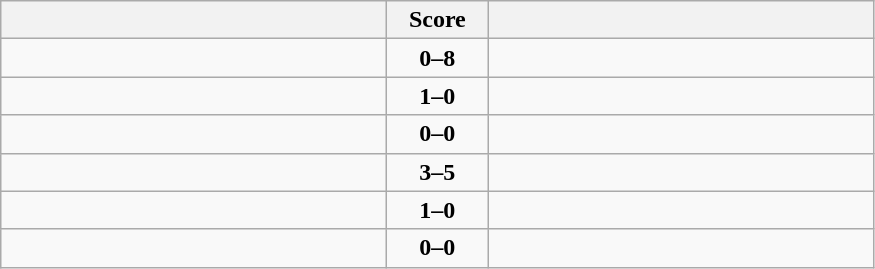<table class="wikitable" style="text-align: center; font-size:100% ">
<tr>
<th align="right" width="250"></th>
<th width="60">Score</th>
<th align="left" width="250"></th>
</tr>
<tr>
<td align=left></td>
<td align=center><strong>0–8</strong></td>
<td align=left><strong></strong></td>
</tr>
<tr>
<td align=left><strong></strong></td>
<td align=center><strong>1–0</strong></td>
<td align=left></td>
</tr>
<tr>
<td align=left></td>
<td align=center><strong>0–0</strong></td>
<td align=left></td>
</tr>
<tr>
<td align=left></td>
<td align=center><strong>3–5</strong></td>
<td align=left><strong></strong></td>
</tr>
<tr>
<td align=left><strong></strong></td>
<td align=center><strong>1–0</strong></td>
<td align=left></td>
</tr>
<tr>
<td align=left></td>
<td align=center><strong>0–0</strong></td>
<td align=left></td>
</tr>
</table>
